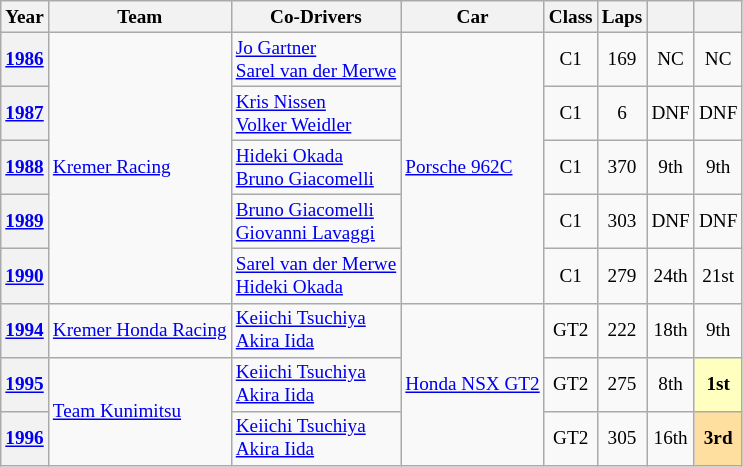<table class="wikitable" style="text-align:center; font-size:80%">
<tr>
<th>Year</th>
<th>Team</th>
<th>Co-Drivers</th>
<th>Car</th>
<th>Class</th>
<th>Laps</th>
<th></th>
<th></th>
</tr>
<tr>
<th><a href='#'>1986</a></th>
<td rowspan="5" align="left"> <a href='#'>Kremer Racing</a></td>
<td align="left"> <a href='#'>Jo Gartner</a><br> <a href='#'>Sarel van der Merwe</a></td>
<td rowspan="5" align="left"><a href='#'>Porsche 962C</a></td>
<td>C1</td>
<td>169</td>
<td>NC</td>
<td>NC</td>
</tr>
<tr>
<th><a href='#'>1987</a></th>
<td align="left"> <a href='#'>Kris Nissen</a><br> <a href='#'>Volker Weidler</a></td>
<td>C1</td>
<td>6</td>
<td>DNF</td>
<td>DNF</td>
</tr>
<tr>
<th><a href='#'>1988</a></th>
<td align="left"> <a href='#'>Hideki Okada</a><br> <a href='#'>Bruno Giacomelli</a></td>
<td>C1</td>
<td>370</td>
<td>9th</td>
<td>9th</td>
</tr>
<tr>
<th><a href='#'>1989</a></th>
<td align="left"> <a href='#'>Bruno Giacomelli</a><br> <a href='#'>Giovanni Lavaggi</a></td>
<td>C1</td>
<td>303</td>
<td>DNF</td>
<td>DNF</td>
</tr>
<tr>
<th><a href='#'>1990</a></th>
<td align="left"> <a href='#'>Sarel van der Merwe</a><br> <a href='#'>Hideki Okada</a></td>
<td>C1</td>
<td>279</td>
<td>24th</td>
<td>21st</td>
</tr>
<tr>
<th><a href='#'>1994</a></th>
<td align="left"> <a href='#'>Kremer Honda Racing</a></td>
<td align="left"> <a href='#'>Keiichi Tsuchiya</a><br> <a href='#'>Akira Iida</a></td>
<td rowspan="3" align="left"><a href='#'>Honda NSX GT2</a></td>
<td>GT2</td>
<td>222</td>
<td>18th</td>
<td>9th</td>
</tr>
<tr>
<th><a href='#'>1995</a></th>
<td rowspan="2" align="left"> <a href='#'>Team Kunimitsu</a></td>
<td align="left"> <a href='#'>Keiichi Tsuchiya</a><br> <a href='#'>Akira Iida</a></td>
<td>GT2</td>
<td>275</td>
<td>8th</td>
<td bgcolor="#FFFFBF"><strong>1st</strong></td>
</tr>
<tr>
<th><a href='#'>1996</a></th>
<td align="left"> <a href='#'>Keiichi Tsuchiya</a><br> <a href='#'>Akira Iida</a></td>
<td>GT2</td>
<td>305</td>
<td>16th</td>
<td bgcolor="#FFDF9F"><strong>3rd</strong></td>
</tr>
</table>
